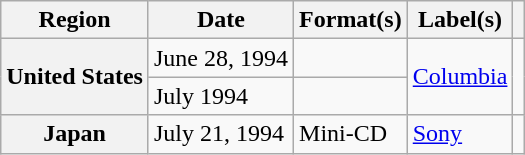<table class="wikitable plainrowheaders">
<tr>
<th scope="col">Region</th>
<th scope="col">Date</th>
<th scope="col">Format(s)</th>
<th scope="col">Label(s)</th>
<th scope="col"></th>
</tr>
<tr>
<th scope="row" rowspan="2">United States</th>
<td>June 28, 1994</td>
<td></td>
<td rowspan="2"><a href='#'>Columbia</a></td>
<td rowspan="2"></td>
</tr>
<tr>
<td>July 1994</td>
<td></td>
</tr>
<tr>
<th scope="row">Japan</th>
<td>July 21, 1994</td>
<td>Mini-CD</td>
<td><a href='#'>Sony</a></td>
<td></td>
</tr>
</table>
